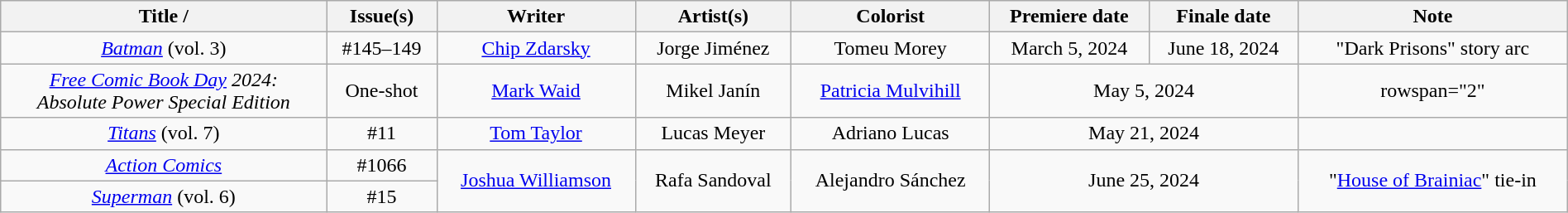<table class="wikitable" style="text-align:center; width:100%">
<tr>
<th scope="col">Title /</th>
<th>Issue(s)</th>
<th scope="col">Writer</th>
<th scope="col">Artist(s)</th>
<th scope="col">Colorist</th>
<th scope="col">Premiere date</th>
<th scope="col">Finale date</th>
<th>Note</th>
</tr>
<tr>
<td><em><a href='#'>Batman</a></em> (vol. 3)</td>
<td>#145–149</td>
<td><a href='#'>Chip Zdarsky</a></td>
<td>Jorge Jiménez</td>
<td>Tomeu Morey</td>
<td>March 5, 2024</td>
<td>June 18, 2024</td>
<td>"Dark Prisons" story arc</td>
</tr>
<tr>
<td><em><a href='#'>Free Comic Book Day</a> 2024:<br>Absolute Power Special Edition</em></td>
<td>One-shot</td>
<td><a href='#'>Mark Waid</a></td>
<td>Mikel Janín</td>
<td><a href='#'>Patricia Mulvihill</a></td>
<td colspan="2">May 5, 2024</td>
<td>rowspan="2" </td>
</tr>
<tr>
<td><em><a href='#'>Titans</a></em> (vol. 7)</td>
<td>#11</td>
<td><a href='#'>Tom Taylor</a></td>
<td>Lucas Meyer</td>
<td>Adriano Lucas</td>
<td colspan="2">May 21, 2024</td>
</tr>
<tr>
<td><em><a href='#'>Action Comics</a></em></td>
<td>#1066</td>
<td rowspan="2"><a href='#'>Joshua Williamson</a></td>
<td rowspan="2">Rafa Sandoval</td>
<td rowspan="2">Alejandro Sánchez</td>
<td colspan="2" rowspan="2">June 25, 2024</td>
<td rowspan="2">"<a href='#'>House of Brainiac</a>" tie-in</td>
</tr>
<tr>
<td><em><a href='#'>Superman</a></em> (vol. 6)</td>
<td>#15</td>
</tr>
</table>
